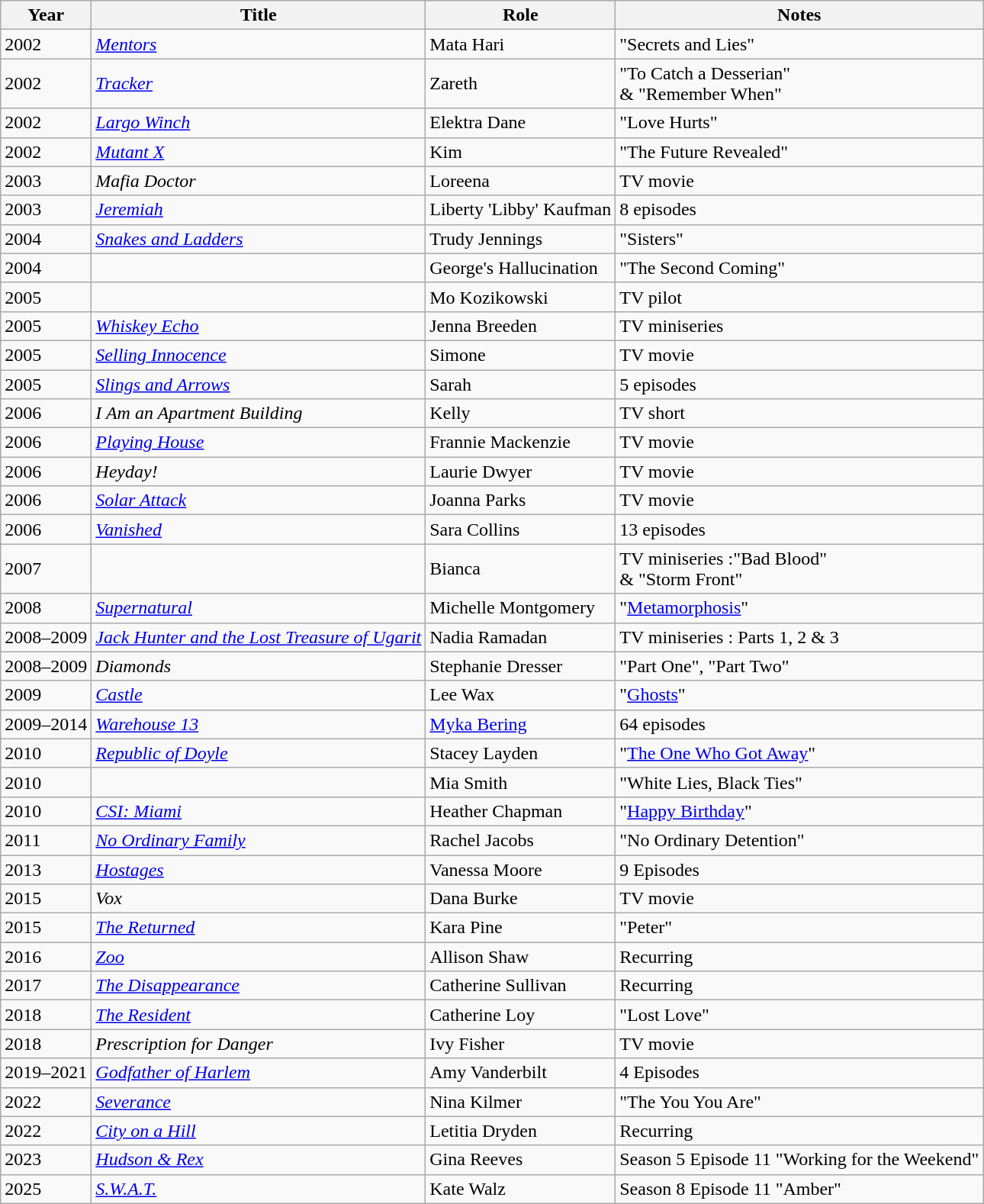<table class="wikitable sortable">
<tr>
<th>Year</th>
<th>Title</th>
<th>Role</th>
<th class="unsortable">Notes</th>
</tr>
<tr>
<td>2002</td>
<td><em><a href='#'>Mentors</a></em></td>
<td>Mata Hari</td>
<td>"Secrets and Lies"</td>
</tr>
<tr>
<td>2002</td>
<td><em><a href='#'>Tracker</a></em></td>
<td>Zareth</td>
<td>"To Catch a Desserian"<br>& "Remember When"</td>
</tr>
<tr>
<td>2002</td>
<td><em><a href='#'>Largo Winch</a></em></td>
<td>Elektra Dane</td>
<td>"Love Hurts"</td>
</tr>
<tr>
<td>2002</td>
<td><em><a href='#'>Mutant X</a></em></td>
<td>Kim</td>
<td>"The Future Revealed"</td>
</tr>
<tr>
<td>2003</td>
<td><em>Mafia Doctor</em></td>
<td>Loreena</td>
<td>TV movie</td>
</tr>
<tr>
<td>2003</td>
<td><em><a href='#'>Jeremiah</a></em></td>
<td>Liberty 'Libby' Kaufman</td>
<td>8 episodes</td>
</tr>
<tr>
<td>2004</td>
<td><em><a href='#'>Snakes and Ladders</a></em></td>
<td>Trudy Jennings</td>
<td>"Sisters"</td>
</tr>
<tr>
<td>2004</td>
<td><em></em></td>
<td>George's Hallucination</td>
<td>"The Second Coming"</td>
</tr>
<tr>
<td>2005</td>
<td><em></em></td>
<td>Mo Kozikowski</td>
<td>TV pilot</td>
</tr>
<tr>
<td>2005</td>
<td><em><a href='#'>Whiskey Echo</a></em></td>
<td>Jenna Breeden</td>
<td>TV miniseries</td>
</tr>
<tr>
<td>2005</td>
<td><em><a href='#'>Selling Innocence</a></em></td>
<td>Simone</td>
<td>TV movie</td>
</tr>
<tr>
<td>2005</td>
<td><em><a href='#'>Slings and Arrows</a></em></td>
<td>Sarah</td>
<td>5 episodes</td>
</tr>
<tr>
<td>2006</td>
<td><em>I Am an Apartment Building</em></td>
<td>Kelly</td>
<td>TV short</td>
</tr>
<tr>
<td>2006</td>
<td><em><a href='#'>Playing House</a></em></td>
<td>Frannie Mackenzie</td>
<td>TV movie</td>
</tr>
<tr>
<td>2006</td>
<td><em>Heyday!</em></td>
<td>Laurie Dwyer</td>
<td>TV movie</td>
</tr>
<tr>
<td>2006</td>
<td><em><a href='#'>Solar Attack</a></em></td>
<td>Joanna Parks</td>
<td>TV movie</td>
</tr>
<tr>
<td>2006</td>
<td><em><a href='#'>Vanished</a></em></td>
<td>Sara Collins</td>
<td>13 episodes</td>
</tr>
<tr>
<td>2007</td>
<td><em></em></td>
<td>Bianca</td>
<td>TV miniseries :"Bad Blood" <br>& "Storm Front"</td>
</tr>
<tr>
<td>2008</td>
<td><em><a href='#'>Supernatural</a></em></td>
<td>Michelle Montgomery</td>
<td>"<a href='#'>Metamorphosis</a>"</td>
</tr>
<tr>
<td>2008–2009</td>
<td><em><a href='#'>Jack Hunter and the Lost Treasure of Ugarit</a></em></td>
<td>Nadia Ramadan</td>
<td>TV miniseries : Parts 1, 2 & 3</td>
</tr>
<tr>
<td>2008–2009</td>
<td><em>Diamonds</em></td>
<td>Stephanie Dresser</td>
<td>"Part One", "Part Two"</td>
</tr>
<tr>
<td>2009</td>
<td><em><a href='#'>Castle</a></em></td>
<td>Lee Wax</td>
<td>"<a href='#'>Ghosts</a>"</td>
</tr>
<tr>
<td>2009–2014</td>
<td><em><a href='#'>Warehouse 13</a></em></td>
<td><a href='#'>Myka Bering</a></td>
<td>64 episodes</td>
</tr>
<tr>
<td>2010</td>
<td><em><a href='#'>Republic of Doyle</a></em></td>
<td>Stacey Layden</td>
<td>"<a href='#'>The One Who Got Away</a>"</td>
</tr>
<tr>
<td>2010</td>
<td><em></em></td>
<td>Mia Smith</td>
<td>"White Lies, Black Ties"</td>
</tr>
<tr>
<td>2010</td>
<td><em><a href='#'>CSI: Miami</a></em></td>
<td>Heather Chapman</td>
<td>"<a href='#'>Happy Birthday</a>"</td>
</tr>
<tr>
<td>2011</td>
<td><em><a href='#'>No Ordinary Family</a></em></td>
<td>Rachel Jacobs</td>
<td>"No Ordinary Detention"</td>
</tr>
<tr>
<td>2013</td>
<td><em><a href='#'>Hostages</a></em></td>
<td>Vanessa Moore</td>
<td>9 Episodes</td>
</tr>
<tr>
<td>2015</td>
<td><em>Vox</em></td>
<td>Dana Burke</td>
<td>TV movie</td>
</tr>
<tr>
<td>2015</td>
<td data-sort-value="Returned, The"><em><a href='#'>The Returned</a></em></td>
<td>Kara Pine</td>
<td>"Peter"</td>
</tr>
<tr>
<td>2016</td>
<td><em><a href='#'>Zoo</a></em></td>
<td>Allison Shaw</td>
<td>Recurring</td>
</tr>
<tr>
<td>2017</td>
<td data-sort-value="Disappearance, The"><em><a href='#'>The Disappearance</a></em></td>
<td>Catherine Sullivan</td>
<td>Recurring</td>
</tr>
<tr>
<td>2018</td>
<td data-sort-value="Resident, The"><em><a href='#'>The Resident</a></em></td>
<td>Catherine Loy</td>
<td>"Lost Love"</td>
</tr>
<tr>
<td>2018</td>
<td><em>Prescription for Danger</em></td>
<td>Ivy Fisher</td>
<td>TV movie</td>
</tr>
<tr>
<td>2019–2021</td>
<td><em><a href='#'>Godfather of Harlem</a></em></td>
<td>Amy Vanderbilt</td>
<td>4 Episodes</td>
</tr>
<tr>
<td>2022</td>
<td><em><a href='#'>Severance</a></em></td>
<td>Nina Kilmer</td>
<td>"The You You Are"</td>
</tr>
<tr>
<td>2022</td>
<td><em><a href='#'>City on a Hill</a></em></td>
<td>Letitia Dryden</td>
<td>Recurring</td>
</tr>
<tr>
<td>2023</td>
<td><em><a href='#'>Hudson & Rex</a></em></td>
<td>Gina Reeves</td>
<td>Season 5 Episode 11 "Working for the Weekend"</td>
</tr>
<tr>
<td>2025</td>
<td><em><a href='#'>S.W.A.T.</a></em></td>
<td>Kate Walz</td>
<td>Season 8 Episode 11 "Amber"</td>
</tr>
</table>
